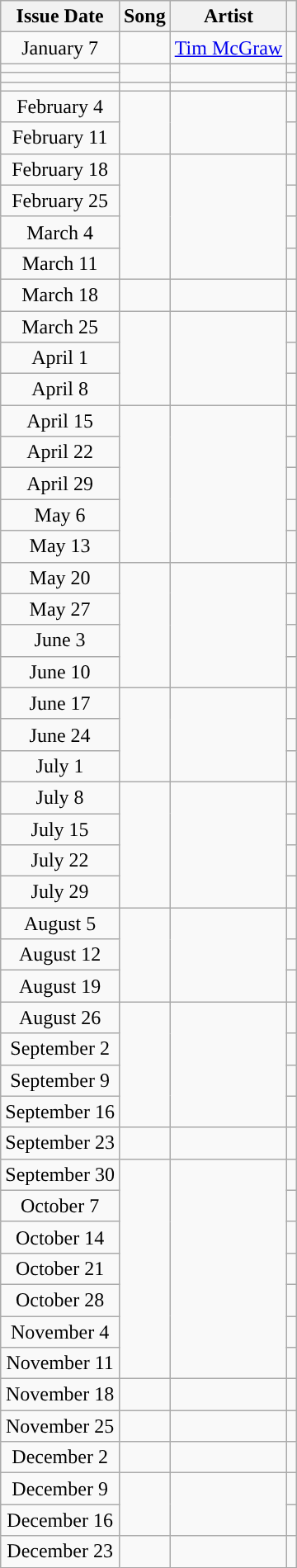<table class="wikitable">
<tr>
<th>Issue Date</th>
<th>Song</th>
<th>Artist</th>
<th></th>
</tr>
<tr>
<td align="center">January 7</td>
<td align-"center"></td>
<td align="center"><a href='#'>Tim McGraw</a></td>
<td align="center"></td>
</tr>
<tr>
<td></td>
<td rowspan="2"></td>
<td rowspan="2"></td>
<td align="center"></td>
</tr>
<tr>
<td></td>
<td align="center"></td>
</tr>
<tr>
<td></td>
<td></td>
<td></td>
<td align="center"></td>
</tr>
<tr>
<td align="center">February 4</td>
<td rowspan="2"></td>
<td rowspan="2"></td>
<td align="center"></td>
</tr>
<tr>
<td align="center">February 11</td>
<td align="center"></td>
</tr>
<tr>
<td align="center">February 18</td>
<td rowspan="4"></td>
<td rowspan="4"></td>
<td align="center"></td>
</tr>
<tr>
<td align="Center">February 25</td>
<td align="center"></td>
</tr>
<tr>
<td align="center">March 4</td>
<td align="center"></td>
</tr>
<tr>
<td align="center">March 11</td>
<td align="center"></td>
</tr>
<tr>
<td align="center">March 18</td>
<td></td>
<td></td>
<td align="center"></td>
</tr>
<tr>
<td align="center">March 25</td>
<td rowspan="3"></td>
<td rowspan="3"></td>
<td align="center"></td>
</tr>
<tr>
<td align="center">April 1</td>
<td align="center"></td>
</tr>
<tr>
<td align="center">April 8</td>
<td align="center"></td>
</tr>
<tr>
<td align="center">April 15</td>
<td rowspan="5"></td>
<td rowspan="5"></td>
<td align="center"></td>
</tr>
<tr>
<td align="center">April 22</td>
<td align="center"></td>
</tr>
<tr>
<td align="center">April 29</td>
<td align="center"></td>
</tr>
<tr>
<td align="center">May 6</td>
<td align="center"></td>
</tr>
<tr>
<td align="center">May 13</td>
<td align="center"></td>
</tr>
<tr>
<td align="center">May 20</td>
<td rowspan="4"></td>
<td rowspan="4"></td>
<td align="center"></td>
</tr>
<tr>
<td align="center">May 27</td>
<td align="center"></td>
</tr>
<tr>
<td align="center">June 3</td>
<td align="center"></td>
</tr>
<tr>
<td align="center">June 10</td>
<td align="center"></td>
</tr>
<tr>
<td align="center">June 17</td>
<td rowspan="3"></td>
<td rowspan="3"></td>
<td Align="center"></td>
</tr>
<tr>
<td align="center">June 24</td>
<td align="center"></td>
</tr>
<tr>
<td align="center">July 1</td>
<td align="center"></td>
</tr>
<tr>
<td align="center">July 8</td>
<td rowspan="4"></td>
<td rowspan="4"></td>
<td align="center"></td>
</tr>
<tr>
<td align="center">July 15</td>
<td></td>
</tr>
<tr>
<td align="center">July 22</td>
<td align="center"></td>
</tr>
<tr>
<td align="center">July 29</td>
<td align="center"></td>
</tr>
<tr>
<td align="center">August 5</td>
<td rowspan="3"></td>
<td rowspan="3"></td>
<td align="center"></td>
</tr>
<tr>
<td align="center">August 12</td>
<td align="center"></td>
</tr>
<tr>
<td align="center">August 19</td>
<td align="center"></td>
</tr>
<tr>
<td align="Center">August 26</td>
<td rowspan="4"></td>
<td rowspan="4"></td>
<td align="center"></td>
</tr>
<tr>
<td align="center">September 2</td>
<td align="center"></td>
</tr>
<tr>
<td align="center">September 9</td>
<td align="center"></td>
</tr>
<tr>
<td align="center">September 16</td>
<td align="center"></td>
</tr>
<tr>
<td align="center">September 23</td>
<td></td>
<td></td>
<td align="center"></td>
</tr>
<tr>
<td align="center">September 30</td>
<td rowspan="7"></td>
<td rowspan="7"></td>
<td align="center"></td>
</tr>
<tr>
<td align="center">October 7</td>
<td align="center"></td>
</tr>
<tr>
<td align="center">October 14</td>
<td align="center"></td>
</tr>
<tr>
<td align="center">October 21</td>
<td align="center"></td>
</tr>
<tr>
<td align="center">October 28</td>
<td align="center"></td>
</tr>
<tr>
<td align="center">November 4</td>
<td align="center"></td>
</tr>
<tr>
<td align="center">November 11</td>
<td align="center"></td>
</tr>
<tr>
<td align="center">November 18</td>
<td></td>
<td></td>
<td align="center"></td>
</tr>
<tr>
<td align="center">November 25</td>
<td></td>
<td></td>
<td align="center"></td>
</tr>
<tr>
<td align="center">December 2</td>
<td></td>
<td></td>
<td align="center"></td>
</tr>
<tr>
<td align="center">December 9</td>
<td rowspan="2"></td>
<td rowspan="2"></td>
<td align="center"></td>
</tr>
<tr>
<td align="center">December 16</td>
<td align="center"></td>
</tr>
<tr>
<td align="Center">December 23</td>
<td></td>
<td></td>
<td align="center"></td>
</tr>
</table>
